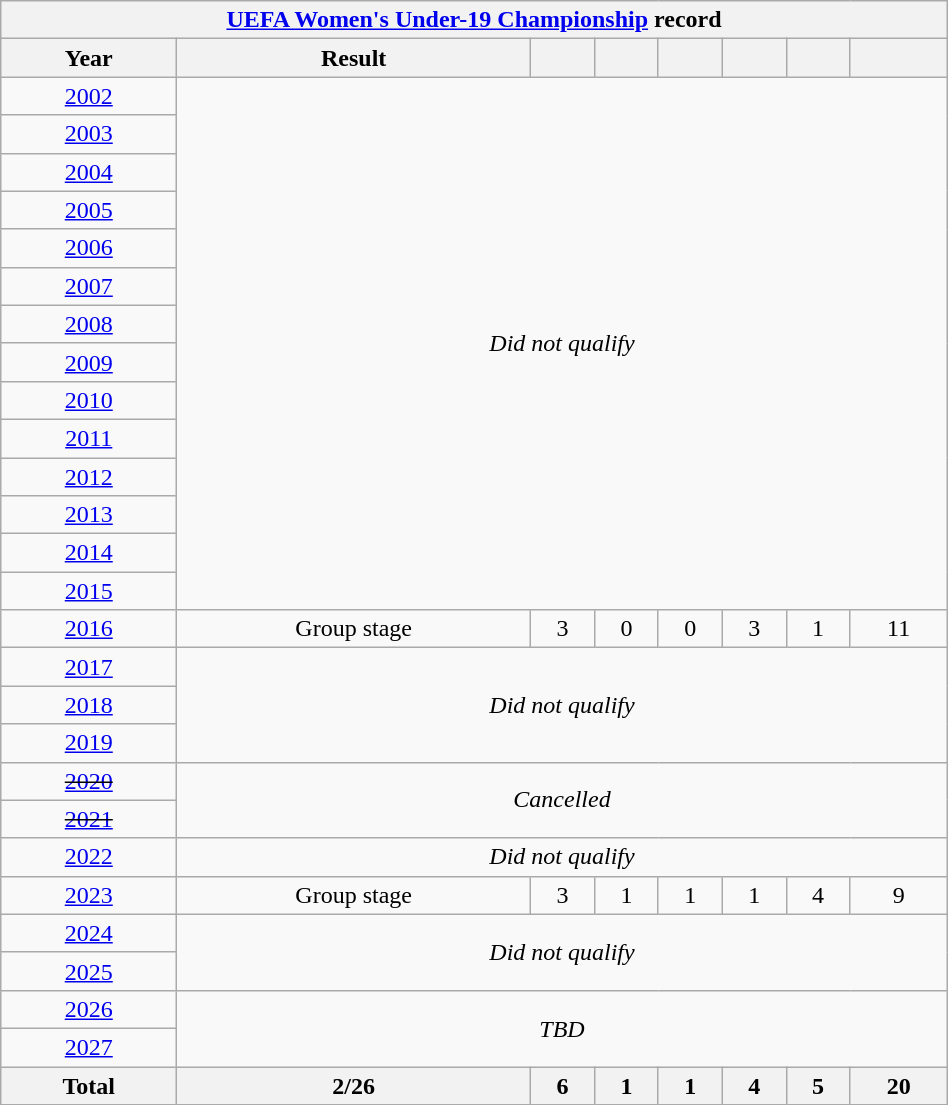<table class="wikitable" style="text-align: center; width:50%;">
<tr>
<th colspan=9><a href='#'>UEFA Women's Under-19 Championship</a> record</th>
</tr>
<tr>
<th>Year</th>
<th>Result</th>
<th></th>
<th></th>
<th></th>
<th></th>
<th></th>
<th></th>
</tr>
<tr>
<td> <a href='#'>2002</a></td>
<td colspan=7 rowspan=14><em>Did not qualify</em></td>
</tr>
<tr>
<td> <a href='#'>2003</a></td>
</tr>
<tr>
<td> <a href='#'>2004</a></td>
</tr>
<tr>
<td> <a href='#'>2005</a></td>
</tr>
<tr>
<td> <a href='#'>2006</a></td>
</tr>
<tr>
<td> <a href='#'>2007</a></td>
</tr>
<tr>
<td> <a href='#'>2008</a></td>
</tr>
<tr>
<td> <a href='#'>2009</a></td>
</tr>
<tr>
<td> <a href='#'>2010</a></td>
</tr>
<tr>
<td> <a href='#'>2011</a></td>
</tr>
<tr>
<td> <a href='#'>2012</a></td>
</tr>
<tr>
<td> <a href='#'>2013</a></td>
</tr>
<tr>
<td> <a href='#'>2014</a></td>
</tr>
<tr>
<td> <a href='#'>2015</a></td>
</tr>
<tr>
<td> <a href='#'>2016</a></td>
<td>Group stage</td>
<td>3</td>
<td>0</td>
<td>0</td>
<td>3</td>
<td>1</td>
<td>11</td>
</tr>
<tr>
<td> <a href='#'>2017</a></td>
<td colspan=8 rowspan=3><em>Did not qualify</em></td>
</tr>
<tr>
<td> <a href='#'>2018</a></td>
</tr>
<tr>
<td> <a href='#'>2019</a></td>
</tr>
<tr>
<td> <s><a href='#'>2020</a></s></td>
<td colspan=8 rowspan=2><em>Cancelled</em></td>
</tr>
<tr>
<td> <s><a href='#'>2021</a></s></td>
</tr>
<tr>
<td> <a href='#'>2022</a></td>
<td colspan=8><em>Did not qualify</em></td>
</tr>
<tr>
<td> <a href='#'>2023</a></td>
<td>Group stage</td>
<td>3</td>
<td>1</td>
<td>1</td>
<td>1</td>
<td>4</td>
<td>9</td>
</tr>
<tr>
<td> <a href='#'>2024</a></td>
<td colspan=8 rowspan=2><em>Did not qualify</em></td>
</tr>
<tr>
<td> <a href='#'>2025</a></td>
</tr>
<tr>
<td> <a href='#'>2026</a></td>
<td colspan=8 rowspan=2><em>TBD</em></td>
</tr>
<tr>
<td> <a href='#'>2027</a></td>
</tr>
<tr>
<th>Total</th>
<th>2/26</th>
<th>6</th>
<th>1</th>
<th>1</th>
<th>4</th>
<th>5</th>
<th>20</th>
</tr>
</table>
